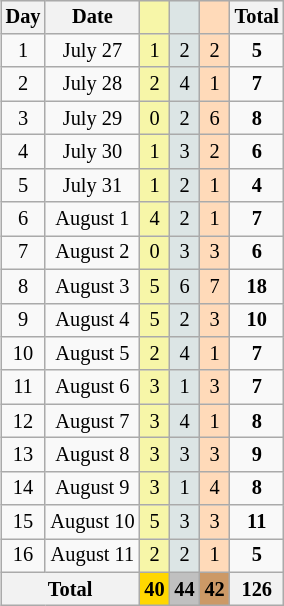<table class=wikitable style=font-size:85%;float:right;text-align:center>
<tr>
<th>Day</th>
<th>Date</th>
<td bgcolor=F7F6A8></td>
<td bgcolor=DCE5E5></td>
<td bgcolor=FFDAB9></td>
<th>Total</th>
</tr>
<tr>
<td>1</td>
<td>July 27</td>
<td bgcolor=F7F6A8>1</td>
<td bgcolor=DCE5E5>2</td>
<td bgcolor=FFDAB9>2</td>
<td><strong>5</strong></td>
</tr>
<tr>
<td>2</td>
<td>July 28</td>
<td bgcolor=F7F6A8>2</td>
<td bgcolor=DCE5E5>4</td>
<td bgcolor=FFDAB9>1</td>
<td><strong>7</strong></td>
</tr>
<tr>
<td>3</td>
<td>July 29</td>
<td bgcolor=F7F6A8>0</td>
<td bgcolor=DCE5E5>2</td>
<td bgcolor=FFDAB9>6</td>
<td><strong>8</strong></td>
</tr>
<tr>
<td>4</td>
<td>July 30</td>
<td bgcolor=F7F6A8>1</td>
<td bgcolor=DCE5E5>3</td>
<td bgcolor=FFDAB9>2</td>
<td><strong>6</strong></td>
</tr>
<tr>
<td>5</td>
<td>July 31</td>
<td bgcolor=F7F6A8>1</td>
<td bgcolor=DCE5E5>2</td>
<td bgcolor=FFDAB9>1</td>
<td><strong>4</strong></td>
</tr>
<tr>
<td>6</td>
<td>August 1</td>
<td bgcolor=F7F6A8>4</td>
<td bgcolor=DCE5E5>2</td>
<td bgcolor=FFDAB9>1</td>
<td><strong>7</strong></td>
</tr>
<tr>
<td>7</td>
<td>August 2</td>
<td bgcolor=F7F6A8>0</td>
<td bgcolor=DCE5E5>3</td>
<td bgcolor=FFDAB9>3</td>
<td><strong>6</strong></td>
</tr>
<tr>
<td>8</td>
<td>August 3</td>
<td bgcolor=F7F6A8>5</td>
<td bgcolor=DCE5E5>6</td>
<td bgcolor=FFDAB9>7</td>
<td><strong>18</strong></td>
</tr>
<tr>
<td>9</td>
<td>August 4</td>
<td bgcolor=F7F6A8>5</td>
<td bgcolor=DCE5E5>2</td>
<td bgcolor=FFDAB9>3</td>
<td><strong>10</strong></td>
</tr>
<tr>
<td>10</td>
<td>August 5</td>
<td bgcolor=F7F6A8>2</td>
<td bgcolor=DCE5E5>4</td>
<td bgcolor=FFDAB9>1</td>
<td><strong>7</strong></td>
</tr>
<tr>
<td>11</td>
<td>August 6</td>
<td bgcolor=F7F6A8>3</td>
<td bgcolor=DCE5E5>1</td>
<td bgcolor=FFDAB9>3</td>
<td><strong>7</strong></td>
</tr>
<tr>
<td>12</td>
<td>August 7</td>
<td bgcolor=F7F6A8>3</td>
<td bgcolor=DCE5E5>4</td>
<td bgcolor=FFDAB9>1</td>
<td><strong>8</strong></td>
</tr>
<tr>
<td>13</td>
<td>August 8</td>
<td bgcolor=F7F6A8>3</td>
<td bgcolor=DCE5E5>3</td>
<td bgcolor=FFDAB9>3</td>
<td><strong>9</strong></td>
</tr>
<tr>
<td>14</td>
<td>August 9</td>
<td bgcolor=F7F6A8>3</td>
<td bgcolor=DCE5E5>1</td>
<td bgcolor=FFDAB9>4</td>
<td><strong>8</strong></td>
</tr>
<tr>
<td>15</td>
<td>August 10</td>
<td bgcolor=F7F6A8>5</td>
<td bgcolor=DCE5E5>3</td>
<td bgcolor=FFDAB9>3</td>
<td><strong>11</strong></td>
</tr>
<tr>
<td>16</td>
<td>August 11</td>
<td bgcolor=F7F6A8>2</td>
<td bgcolor=DCE5E5>2</td>
<td bgcolor=FFDAB9>1</td>
<td><strong>5</strong></td>
</tr>
<tr>
<th colspan=2>Total</th>
<th style=background:gold>40</th>
<th style=background:silver>44</th>
<th style=background:#c96>42</th>
<th>126</th>
</tr>
</table>
